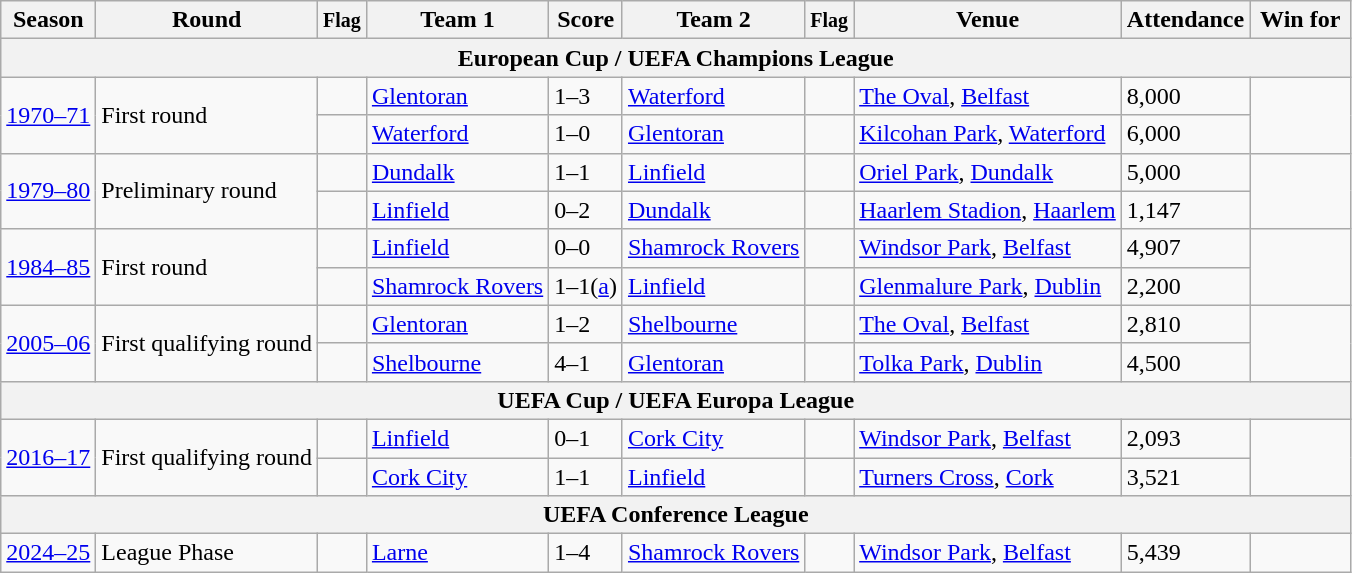<table class="wikitable sortable">
<tr>
<th>Season</th>
<th>Round</th>
<th align=center><small>Flag</small></th>
<th>Team 1</th>
<th>Score</th>
<th>Team 2</th>
<th align=center><small>Flag</small></th>
<th>Venue</th>
<th>Attendance</th>
<th width=60>Win for</th>
</tr>
<tr>
<th colspan=10>European Cup / UEFA Champions League</th>
</tr>
<tr>
<td rowspan=2><a href='#'>1970–71</a></td>
<td rowspan=2>First round</td>
<td></td>
<td><a href='#'>Glentoran</a></td>
<td>1–3</td>
<td><a href='#'>Waterford</a></td>
<td></td>
<td><a href='#'>The Oval</a>, <a href='#'>Belfast</a></td>
<td>8,000</td>
<td rowspan=2></td>
</tr>
<tr>
<td></td>
<td><a href='#'>Waterford</a></td>
<td>1–0</td>
<td><a href='#'>Glentoran</a></td>
<td></td>
<td><a href='#'>Kilcohan Park</a>, <a href='#'>Waterford</a></td>
<td>6,000</td>
</tr>
<tr>
<td rowspan=2><a href='#'>1979–80</a></td>
<td rowspan=2>Preliminary round</td>
<td></td>
<td><a href='#'>Dundalk</a></td>
<td>1–1</td>
<td><a href='#'>Linfield</a></td>
<td></td>
<td><a href='#'>Oriel Park</a>, <a href='#'>Dundalk</a></td>
<td>5,000</td>
<td rowspan=2></td>
</tr>
<tr>
<td></td>
<td><a href='#'>Linfield</a></td>
<td>0–2</td>
<td><a href='#'>Dundalk</a></td>
<td></td>
<td><a href='#'>Haarlem Stadion</a>, <a href='#'>Haarlem</a></td>
<td>1,147</td>
</tr>
<tr>
<td rowspan=2><a href='#'>1984–85</a></td>
<td rowspan=2>First round</td>
<td></td>
<td><a href='#'>Linfield</a></td>
<td>0–0</td>
<td><a href='#'>Shamrock Rovers</a></td>
<td></td>
<td><a href='#'>Windsor Park</a>, <a href='#'>Belfast</a></td>
<td>4,907</td>
<td rowspan=2></td>
</tr>
<tr>
<td></td>
<td><a href='#'>Shamrock Rovers</a></td>
<td>1–1(<a href='#'>a</a>)</td>
<td><a href='#'>Linfield</a></td>
<td></td>
<td><a href='#'>Glenmalure Park</a>, <a href='#'>Dublin</a></td>
<td>2,200</td>
</tr>
<tr>
<td rowspan=2><a href='#'>2005–06</a></td>
<td rowspan=2>First qualifying round</td>
<td></td>
<td><a href='#'>Glentoran</a></td>
<td>1–2</td>
<td><a href='#'>Shelbourne</a></td>
<td></td>
<td><a href='#'>The Oval</a>, <a href='#'>Belfast</a></td>
<td>2,810</td>
<td rowspan=2></td>
</tr>
<tr>
<td></td>
<td><a href='#'>Shelbourne</a></td>
<td>4–1</td>
<td><a href='#'>Glentoran</a></td>
<td></td>
<td><a href='#'>Tolka Park</a>, <a href='#'>Dublin</a></td>
<td>4,500</td>
</tr>
<tr>
<th colspan=10>UEFA Cup / UEFA Europa League</th>
</tr>
<tr>
<td rowspan=2><a href='#'>2016–17</a></td>
<td rowspan=2>First qualifying round</td>
<td></td>
<td><a href='#'>Linfield</a></td>
<td>0–1</td>
<td><a href='#'>Cork City</a></td>
<td></td>
<td><a href='#'>Windsor Park</a>, <a href='#'>Belfast</a></td>
<td>2,093</td>
<td rowspan=2></td>
</tr>
<tr>
<td></td>
<td><a href='#'>Cork City</a></td>
<td>1–1</td>
<td><a href='#'>Linfield</a></td>
<td></td>
<td><a href='#'>Turners Cross</a>, <a href='#'>Cork</a></td>
<td>3,521</td>
</tr>
<tr>
<th colspan=10>UEFA Conference League</th>
</tr>
<tr>
<td><a href='#'>2024–25</a></td>
<td>League Phase</td>
<td></td>
<td><a href='#'>Larne</a></td>
<td>1–4</td>
<td><a href='#'>Shamrock Rovers</a></td>
<td></td>
<td><a href='#'>Windsor Park</a>, <a href='#'>Belfast</a></td>
<td>5,439</td>
<td></td>
</tr>
</table>
